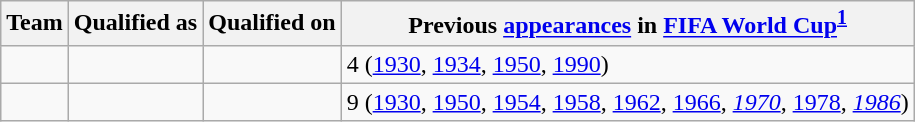<table class="wikitable sortable">
<tr>
<th>Team</th>
<th>Qualified as</th>
<th>Qualified on</th>
<th data-sort-type="number">Previous <a href='#'>appearances</a> in <a href='#'>FIFA World Cup</a><sup><strong><a href='#'>1</a></strong></sup></th>
</tr>
<tr>
<td></td>
<td></td>
<td></td>
<td>4 (<a href='#'>1930</a>, <a href='#'>1934</a>, <a href='#'>1950</a>, <a href='#'>1990</a>)</td>
</tr>
<tr>
<td></td>
<td></td>
<td></td>
<td>9 (<a href='#'>1930</a>, <a href='#'>1950</a>, <a href='#'>1954</a>, <a href='#'>1958</a>, <a href='#'>1962</a>, <a href='#'>1966</a>, <em><a href='#'>1970</a></em>, <a href='#'>1978</a>, <em><a href='#'>1986</a></em>)</td>
</tr>
</table>
